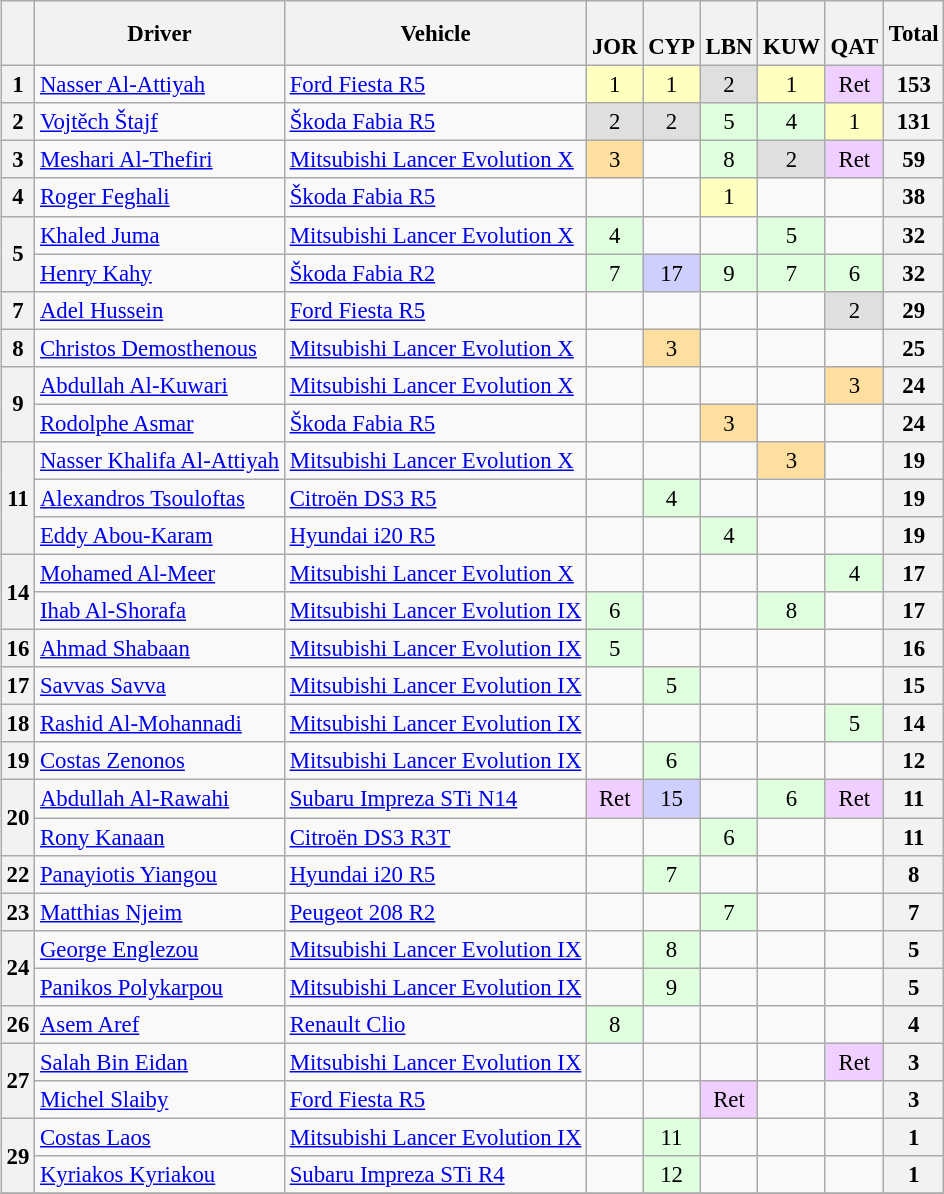<table>
<tr>
<td valign="top"><br><table class="wikitable" style="font-size: 95%; text-align: center;">
<tr>
<th></th>
<th>Driver</th>
<th>Vehicle</th>
<th><br>JOR</th>
<th><br>CYP</th>
<th><br>LBN</th>
<th><br>KUW</th>
<th><br>QAT</th>
<th>Total</th>
</tr>
<tr>
<th>1</th>
<td align=left> <a href='#'>Nasser Al-Attiyah</a></td>
<td align=left><a href='#'>Ford Fiesta R5</a></td>
<td style="background:#ffffbf;">1</td>
<td style="background:#ffffbf;">1</td>
<td style="background:#dfdfdf;">2</td>
<td style="background:#ffffbf;">1</td>
<td style="background:#efcfff;">Ret</td>
<th>153</th>
</tr>
<tr>
<th>2</th>
<td align=left> <a href='#'>Vojtěch Štajf</a></td>
<td align=left><a href='#'>Škoda Fabia R5</a></td>
<td style="background:#dfdfdf;">2</td>
<td style="background:#dfdfdf;">2</td>
<td style="background:#dfffdf;">5</td>
<td style="background:#dfffdf;">4</td>
<td style="background:#ffffbf;">1</td>
<th>131</th>
</tr>
<tr>
<th>3</th>
<td align=left> <a href='#'>Meshari Al-Thefiri</a></td>
<td align=left><a href='#'>Mitsubishi Lancer Evolution X</a></td>
<td style="background:#ffdf9f;">3</td>
<td></td>
<td style="background:#dfffdf;">8</td>
<td style="background:#dfdfdf;">2</td>
<td style="background:#efcfff;">Ret</td>
<th>59</th>
</tr>
<tr>
<th>4</th>
<td align=left> <a href='#'>Roger Feghali</a></td>
<td align=left><a href='#'>Škoda Fabia R5</a></td>
<td></td>
<td></td>
<td style="background:#ffffbf;">1</td>
<td></td>
<td></td>
<th>38</th>
</tr>
<tr>
<th rowspan=2>5</th>
<td align=left> <a href='#'>Khaled Juma</a></td>
<td align=left><a href='#'>Mitsubishi Lancer Evolution X</a></td>
<td style="background:#dfffdf;">4</td>
<td></td>
<td></td>
<td style="background:#dfffdf;">5</td>
<td></td>
<th>32</th>
</tr>
<tr>
<td align=left> <a href='#'>Henry Kahy</a></td>
<td align=left><a href='#'>Škoda Fabia R2</a></td>
<td style="background:#dfffdf;">7</td>
<td style="background:#cfcfff;">17</td>
<td style="background:#dfffdf;">9</td>
<td style="background:#dfffdf;">7</td>
<td style="background:#dfffdf;">6</td>
<th>32</th>
</tr>
<tr>
<th>7</th>
<td align=left> <a href='#'>Adel Hussein</a></td>
<td align=left><a href='#'>Ford Fiesta R5</a></td>
<td></td>
<td></td>
<td></td>
<td></td>
<td style="background:#dfdfdf;">2</td>
<th>29</th>
</tr>
<tr>
<th>8</th>
<td align=left> <a href='#'>Christos Demosthenous</a></td>
<td align=left><a href='#'>Mitsubishi Lancer Evolution X</a></td>
<td></td>
<td style="background:#ffdf9f;">3</td>
<td></td>
<td></td>
<td></td>
<th>25</th>
</tr>
<tr>
<th rowspan=2>9</th>
<td align=left> <a href='#'>Abdullah Al-Kuwari</a></td>
<td align=left><a href='#'>Mitsubishi Lancer Evolution X</a></td>
<td></td>
<td></td>
<td></td>
<td></td>
<td style="background:#ffdf9f;">3</td>
<th>24</th>
</tr>
<tr>
<td align=left> <a href='#'>Rodolphe Asmar</a></td>
<td align=left><a href='#'>Škoda Fabia R5</a></td>
<td></td>
<td></td>
<td style="background:#ffdf9f;">3</td>
<td></td>
<td></td>
<th>24</th>
</tr>
<tr>
<th rowspan=3>11</th>
<td align=left> <a href='#'>Nasser Khalifa Al-Attiyah</a></td>
<td align=left><a href='#'>Mitsubishi Lancer Evolution X</a></td>
<td></td>
<td></td>
<td></td>
<td style="background:#ffdf9f;">3</td>
<td></td>
<th>19</th>
</tr>
<tr>
<td align=left> <a href='#'>Alexandros Tsouloftas</a></td>
<td align=left><a href='#'>Citroën DS3 R5</a></td>
<td></td>
<td style="background:#dfffdf;">4</td>
<td></td>
<td></td>
<td></td>
<th>19</th>
</tr>
<tr>
<td align=left> <a href='#'>Eddy Abou-Karam</a></td>
<td align=left><a href='#'>Hyundai i20 R5</a></td>
<td></td>
<td></td>
<td style="background:#dfffdf;">4</td>
<td></td>
<td></td>
<th>19</th>
</tr>
<tr>
<th rowspan=2>14</th>
<td align=left> <a href='#'>Mohamed Al-Meer</a></td>
<td align=left><a href='#'>Mitsubishi Lancer Evolution X</a></td>
<td></td>
<td></td>
<td></td>
<td></td>
<td style="background:#dfffdf;">4</td>
<th>17</th>
</tr>
<tr>
<td align=left> <a href='#'>Ihab Al-Shorafa</a></td>
<td align=left><a href='#'>Mitsubishi Lancer Evolution IX</a></td>
<td style="background:#dfffdf;">6</td>
<td></td>
<td></td>
<td style="background:#dfffdf;">8</td>
<td></td>
<th>17</th>
</tr>
<tr>
<th>16</th>
<td align=left> <a href='#'>Ahmad Shabaan</a></td>
<td align=left><a href='#'>Mitsubishi Lancer Evolution IX</a></td>
<td style="background:#dfffdf;">5</td>
<td></td>
<td></td>
<td></td>
<td></td>
<th>16</th>
</tr>
<tr>
<th>17</th>
<td align=left> <a href='#'>Savvas Savva</a></td>
<td align=left><a href='#'>Mitsubishi Lancer Evolution IX</a></td>
<td></td>
<td style="background:#dfffdf;">5</td>
<td></td>
<td></td>
<td></td>
<th>15</th>
</tr>
<tr>
<th>18</th>
<td align=left> <a href='#'>Rashid Al-Mohannadi</a></td>
<td align=left><a href='#'>Mitsubishi Lancer Evolution IX</a></td>
<td></td>
<td></td>
<td></td>
<td></td>
<td style="background:#dfffdf;">5</td>
<th>14</th>
</tr>
<tr>
<th>19</th>
<td align=left> <a href='#'>Costas Zenonos</a></td>
<td align=left><a href='#'>Mitsubishi Lancer Evolution IX</a></td>
<td></td>
<td style="background:#dfffdf;">6</td>
<td></td>
<td></td>
<td></td>
<th>12</th>
</tr>
<tr>
<th rowspan=2>20</th>
<td align=left> <a href='#'>Abdullah Al-Rawahi</a></td>
<td align=left><a href='#'>Subaru Impreza STi N14</a></td>
<td style="background:#efcfff;">Ret</td>
<td style="background:#cfcfff;">15</td>
<td></td>
<td style="background:#dfffdf;">6</td>
<td style="background:#efcfff;">Ret</td>
<th>11</th>
</tr>
<tr>
<td align=left> <a href='#'>Rony Kanaan</a></td>
<td align=left><a href='#'>Citroën DS3 R3T</a></td>
<td></td>
<td></td>
<td style="background:#dfffdf;">6</td>
<td></td>
<td></td>
<th>11</th>
</tr>
<tr>
<th>22</th>
<td align=left> <a href='#'>Panayiotis Yiangou</a></td>
<td align=left><a href='#'>Hyundai i20 R5</a></td>
<td></td>
<td style="background:#dfffdf;">7</td>
<td></td>
<td></td>
<td></td>
<th>8</th>
</tr>
<tr>
<th>23</th>
<td align=left> <a href='#'>Matthias Njeim</a></td>
<td align=left><a href='#'>Peugeot 208 R2</a></td>
<td></td>
<td></td>
<td style="background:#dfffdf;">7</td>
<td></td>
<td></td>
<th>7</th>
</tr>
<tr>
<th rowspan=2>24</th>
<td align=left> <a href='#'>George Englezou</a></td>
<td align=left><a href='#'>Mitsubishi Lancer Evolution IX</a></td>
<td></td>
<td style="background:#dfffdf;">8</td>
<td></td>
<td></td>
<td></td>
<th>5</th>
</tr>
<tr>
<td align=left> <a href='#'>Panikos Polykarpou</a></td>
<td align=left><a href='#'>Mitsubishi Lancer Evolution IX</a></td>
<td></td>
<td style="background:#dfffdf;">9</td>
<td></td>
<td></td>
<td></td>
<th>5</th>
</tr>
<tr>
<th>26</th>
<td align=left> <a href='#'>Asem Aref</a></td>
<td align=left><a href='#'>Renault Clio</a></td>
<td style="background:#dfffdf;">8</td>
<td></td>
<td></td>
<td></td>
<td></td>
<th>4</th>
</tr>
<tr>
<th rowspan=2>27</th>
<td align=left> <a href='#'>Salah Bin Eidan</a></td>
<td align=left><a href='#'>Mitsubishi Lancer Evolution IX</a></td>
<td></td>
<td></td>
<td></td>
<td></td>
<td style="background:#efcfff;">Ret</td>
<th>3</th>
</tr>
<tr>
<td align=left> <a href='#'>Michel Slaiby</a></td>
<td align=left><a href='#'>Ford Fiesta R5</a></td>
<td></td>
<td></td>
<td style="background:#efcfff;">Ret</td>
<td></td>
<td></td>
<th>3</th>
</tr>
<tr>
<th rowspan=2>29</th>
<td align=left> <a href='#'>Costas Laos</a></td>
<td align=left><a href='#'>Mitsubishi Lancer Evolution IX</a></td>
<td></td>
<td style="background:#dfffdf;">11</td>
<td></td>
<td></td>
<td></td>
<th>1</th>
</tr>
<tr>
<td align=left> <a href='#'>Kyriakos Kyriakou</a></td>
<td align=left><a href='#'>Subaru Impreza STi R4</a></td>
<td></td>
<td style="background:#dfffdf;">12</td>
<td></td>
<td></td>
<td></td>
<th>1</th>
</tr>
<tr>
</tr>
</table>
</td>
<td valign=top><br></td>
</tr>
</table>
